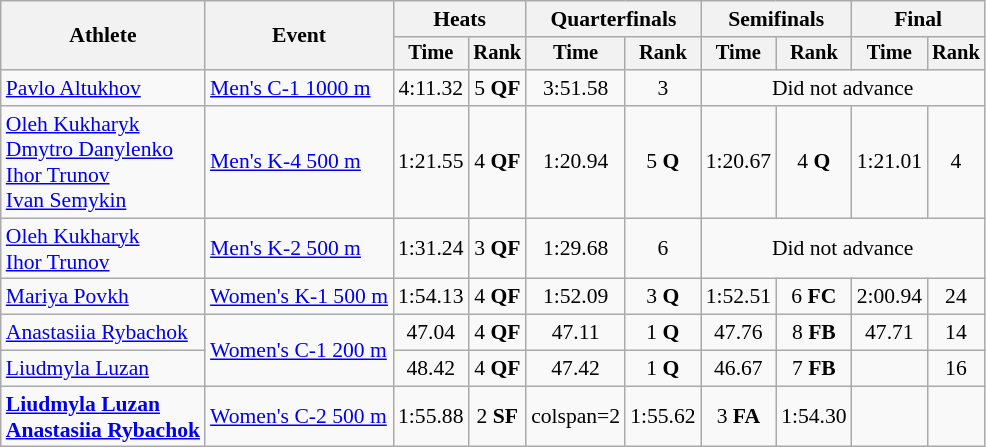<table class=wikitable style="font-size:90%">
<tr>
<th rowspan="2">Athlete</th>
<th rowspan="2">Event</th>
<th colspan=2>Heats</th>
<th colspan=2>Quarterfinals</th>
<th colspan=2>Semifinals</th>
<th colspan=2>Final</th>
</tr>
<tr style="font-size:95%">
<th>Time</th>
<th>Rank</th>
<th>Time</th>
<th>Rank</th>
<th>Time</th>
<th>Rank</th>
<th>Time</th>
<th>Rank</th>
</tr>
<tr align=center>
<td align=left><a href='#'>Pavlo Altukhov</a></td>
<td align=left><a href='#'>Men's C-1 1000 m</a></td>
<td>4:11.32</td>
<td>5 <strong>QF</strong></td>
<td>3:51.58</td>
<td>3</td>
<td colspan=4>Did not advance</td>
</tr>
<tr align=center>
<td align=left><a href='#'>Oleh Kukharyk</a><br><a href='#'>Dmytro Danylenko</a><br><a href='#'>Ihor Trunov</a><br><a href='#'>Ivan Semykin</a></td>
<td align=left><a href='#'>Men's K-4 500 m</a></td>
<td>1:21.55</td>
<td>4 <strong>QF</strong></td>
<td>1:20.94</td>
<td>5 <strong>Q</strong></td>
<td>1:20.67</td>
<td>4 <strong>Q</strong></td>
<td>1:21.01</td>
<td>4</td>
</tr>
<tr align=center>
<td align=left><a href='#'>Oleh Kukharyk</a><br><a href='#'>Ihor Trunov</a></td>
<td align=left><a href='#'>Men's K-2 500 m</a></td>
<td>1:31.24</td>
<td>3 <strong>QF</strong></td>
<td>1:29.68</td>
<td>6</td>
<td colspan=4>Did not advance</td>
</tr>
<tr align=center>
<td align=left><a href='#'>Mariya Povkh</a></td>
<td align=left><a href='#'>Women's K-1 500 m</a></td>
<td>1:54.13</td>
<td>4 <strong>QF</strong></td>
<td>1:52.09</td>
<td>3 <strong>Q</strong></td>
<td>1:52.51</td>
<td>6 <strong>FC</strong></td>
<td>2:00.94</td>
<td>24</td>
</tr>
<tr align=center>
<td align=left><a href='#'>Anastasiia Rybachok</a></td>
<td align=left rowspan=2><a href='#'>Women's C-1 200 m</a></td>
<td>47.04</td>
<td>4 <strong>QF</strong></td>
<td>47.11</td>
<td>1 <strong>Q</strong></td>
<td>47.76</td>
<td>8 <strong>FB</strong></td>
<td>47.71</td>
<td>14</td>
</tr>
<tr align=center>
<td align=left><a href='#'>Liudmyla Luzan</a></td>
<td>48.42</td>
<td>4 <strong>QF</strong></td>
<td>47.42</td>
<td>1 <strong>Q</strong></td>
<td>46.67</td>
<td>7 <strong>FB</strong></td>
<td></td>
<td>16</td>
</tr>
<tr align=center>
<td align=left><strong><a href='#'>Liudmyla Luzan</a><br><a href='#'>Anastasiia Rybachok</a></strong></td>
<td align=left><a href='#'>Women's C-2 500 m</a></td>
<td>1:55.88</td>
<td>2 <strong>SF</strong></td>
<td>colspan=2 </td>
<td>1:55.62</td>
<td>3 <strong>FA</strong></td>
<td>1:54.30</td>
<td></td>
</tr>
</table>
